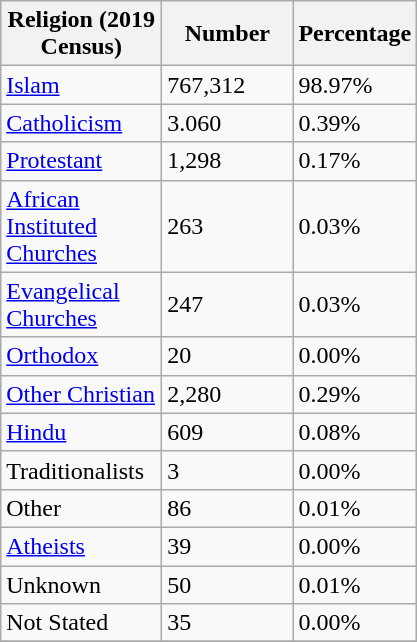<table class="wikitable">
<tr>
<th style="width:100px;">Religion (2019 Census)</th>
<th style="width:80px;">Number</th>
<th>Percentage</th>
</tr>
<tr>
<td><a href='#'>Islam</a></td>
<td>767,312</td>
<td>98.97%</td>
</tr>
<tr>
<td><a href='#'>Catholicism</a></td>
<td>3.060</td>
<td>0.39%</td>
</tr>
<tr>
<td><a href='#'>Protestant</a></td>
<td>1,298</td>
<td>0.17%</td>
</tr>
<tr>
<td><a href='#'>African Instituted Churches</a></td>
<td>263</td>
<td>0.03%</td>
</tr>
<tr>
<td><a href='#'>Evangelical Churches</a></td>
<td>247</td>
<td>0.03%</td>
</tr>
<tr>
<td><a href='#'>Orthodox</a></td>
<td>20</td>
<td>0.00%</td>
</tr>
<tr>
<td><a href='#'>Other Christian</a></td>
<td>2,280</td>
<td>0.29%</td>
</tr>
<tr>
<td><a href='#'>Hindu</a></td>
<td>609</td>
<td>0.08%</td>
</tr>
<tr>
<td>Traditionalists</td>
<td>3</td>
<td>0.00%</td>
</tr>
<tr>
<td>Other</td>
<td>86</td>
<td>0.01%</td>
</tr>
<tr>
<td><a href='#'>Atheists</a></td>
<td>39</td>
<td>0.00%</td>
</tr>
<tr>
<td>Unknown</td>
<td>50</td>
<td>0.01%</td>
</tr>
<tr>
<td>Not Stated</td>
<td>35</td>
<td>0.00%</td>
</tr>
<tr>
</tr>
</table>
